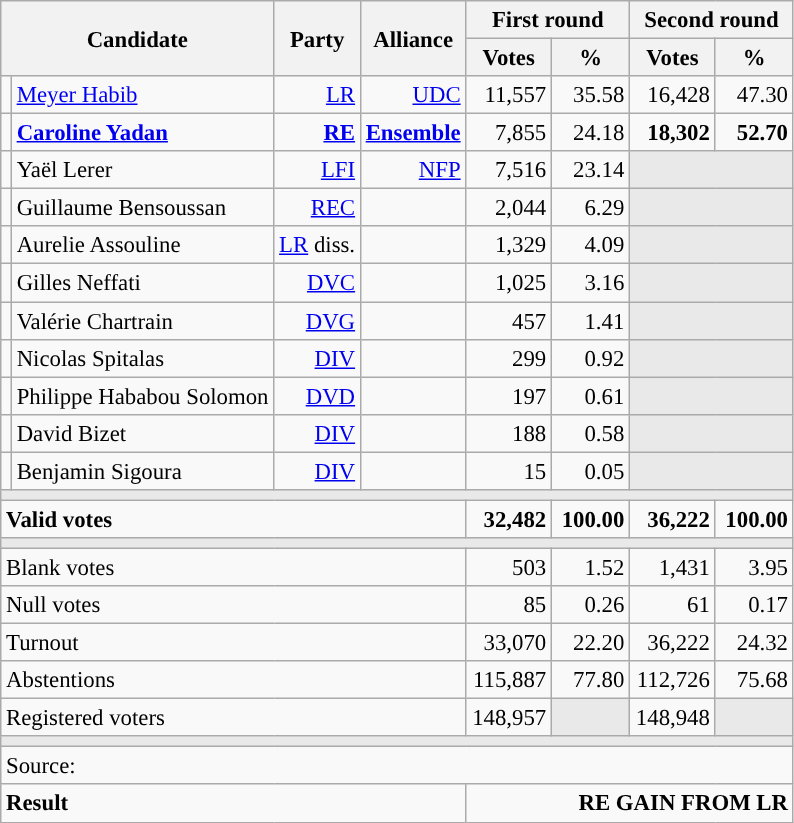<table class="wikitable" style="text-align:right;font-size:95%;">
<tr>
<th colspan="2" rowspan="2">Candidate</th>
<th colspan="1" rowspan="2">Party</th>
<th colspan="1" rowspan="2">Alliance</th>
<th colspan="2">First round</th>
<th colspan="2">Second round</th>
</tr>
<tr>
<th style="width:50px;">Votes</th>
<th style="width:45px;">%</th>
<th style="width:50px;">Votes</th>
<th style="width:45px;">%</th>
</tr>
<tr>
<td style="color:inherit;background:"></td>
<td style="text-align:left;"><a href='#'>Meyer Habib</a></td>
<td><a href='#'>LR</a></td>
<td><a href='#'>UDC</a></td>
<td>11,557</td>
<td>35.58</td>
<td>16,428</td>
<td>47.30</td>
</tr>
<tr>
<td style="color:inherit;background:"></td>
<td style="text-align:left;"><strong><a href='#'>Caroline Yadan</a></strong></td>
<td><a href='#'><strong>RE</strong></a></td>
<td><a href='#'><strong>Ensemble</strong></a></td>
<td>7,855</td>
<td>24.18</td>
<td><strong>18,302</strong></td>
<td><strong>52.70</strong></td>
</tr>
<tr>
<td style="color:inherit;background:"></td>
<td style="text-align:left;">Yaël Lerer</td>
<td><a href='#'>LFI</a></td>
<td><a href='#'>NFP</a></td>
<td>7,516</td>
<td>23.14</td>
<td colspan="2" rowspan="1" style="background:#E9E9E9;"></td>
</tr>
<tr>
<td style="color:inherit;background:"></td>
<td style="text-align:left;">Guillaume Bensoussan</td>
<td><a href='#'>REC</a></td>
<td></td>
<td>2,044</td>
<td>6.29</td>
<td colspan="2" rowspan="1" style="background:#E9E9E9;"></td>
</tr>
<tr>
<td style="color:inherit;background:"></td>
<td style="text-align:left;">Aurelie Assouline</td>
<td><a href='#'>LR</a> diss.</td>
<td></td>
<td>1,329</td>
<td>4.09</td>
<td colspan="2" rowspan="1" style="background:#E9E9E9;"></td>
</tr>
<tr>
<td style="color:inherit;background:"></td>
<td style="text-align:left;">Gilles Neffati</td>
<td><a href='#'>DVC</a></td>
<td></td>
<td>1,025</td>
<td>3.16</td>
<td colspan="2" rowspan="1" style="background:#E9E9E9;"></td>
</tr>
<tr>
<td style="color:inherit;background:"></td>
<td style="text-align:left;">Valérie Chartrain</td>
<td><a href='#'>DVG</a></td>
<td></td>
<td>457</td>
<td>1.41</td>
<td colspan="2" rowspan="1" style="background:#E9E9E9;"></td>
</tr>
<tr>
<td style="color:inherit;background:"></td>
<td style="text-align:left;">Nicolas Spitalas</td>
<td><a href='#'>DIV</a></td>
<td></td>
<td>299</td>
<td>0.92</td>
<td colspan="2" rowspan="1" style="background:#E9E9E9;"></td>
</tr>
<tr>
<td style="color:inherit;background:"></td>
<td style="text-align:left;">Philippe Hababou Solomon</td>
<td><a href='#'>DVD</a></td>
<td></td>
<td>197</td>
<td>0.61</td>
<td colspan="2" rowspan="1" style="background:#E9E9E9;"></td>
</tr>
<tr>
<td style="color:inherit;background:"></td>
<td style="text-align:left;">David Bizet</td>
<td><a href='#'>DIV</a></td>
<td></td>
<td>188</td>
<td>0.58</td>
<td colspan="2" style="background:#E9E9E9;"></td>
</tr>
<tr>
<td style="color:inherit;background:"></td>
<td style="text-align:left;">Benjamin Sigoura</td>
<td><a href='#'>DIV</a></td>
<td></td>
<td>15</td>
<td>0.05</td>
<td colspan="2" style="background:#E9E9E9;"></td>
</tr>
<tr>
<td colspan="8" style="background:#E9E9E9;"></td>
</tr>
<tr style="font-weight:bold;">
<td colspan="4" style="text-align:left;">Valid votes</td>
<td>32,482</td>
<td>100.00</td>
<td>36,222</td>
<td>100.00</td>
</tr>
<tr>
<td colspan="8" style="background:#E9E9E9;"></td>
</tr>
<tr>
<td colspan="4" style="text-align:left;">Blank votes</td>
<td>503</td>
<td>1.52</td>
<td>1,431</td>
<td>3.95</td>
</tr>
<tr>
<td colspan="4" style="text-align:left;">Null votes</td>
<td>85</td>
<td>0.26</td>
<td>61</td>
<td>0.17</td>
</tr>
<tr>
<td colspan="4" style="text-align:left;">Turnout</td>
<td>33,070</td>
<td>22.20</td>
<td>36,222</td>
<td>24.32</td>
</tr>
<tr>
<td colspan="4" style="text-align:left;">Abstentions</td>
<td>115,887</td>
<td>77.80</td>
<td>112,726</td>
<td>75.68</td>
</tr>
<tr>
<td colspan="4" style="text-align:left;">Registered voters</td>
<td>148,957</td>
<td style="background:#E9E9E9;"></td>
<td>148,948</td>
<td style="background:#E9E9E9;"></td>
</tr>
<tr>
<td colspan="8" style="background:#E9E9E9;"></td>
</tr>
<tr>
<td colspan="8" style="text-align:left;">Source: </td>
</tr>
<tr style="font-weight:bold">
<td colspan="4" style="text-align:left;">Result</td>
<td colspan="4" style="background-color:">RE GAIN FROM LR</td>
</tr>
</table>
